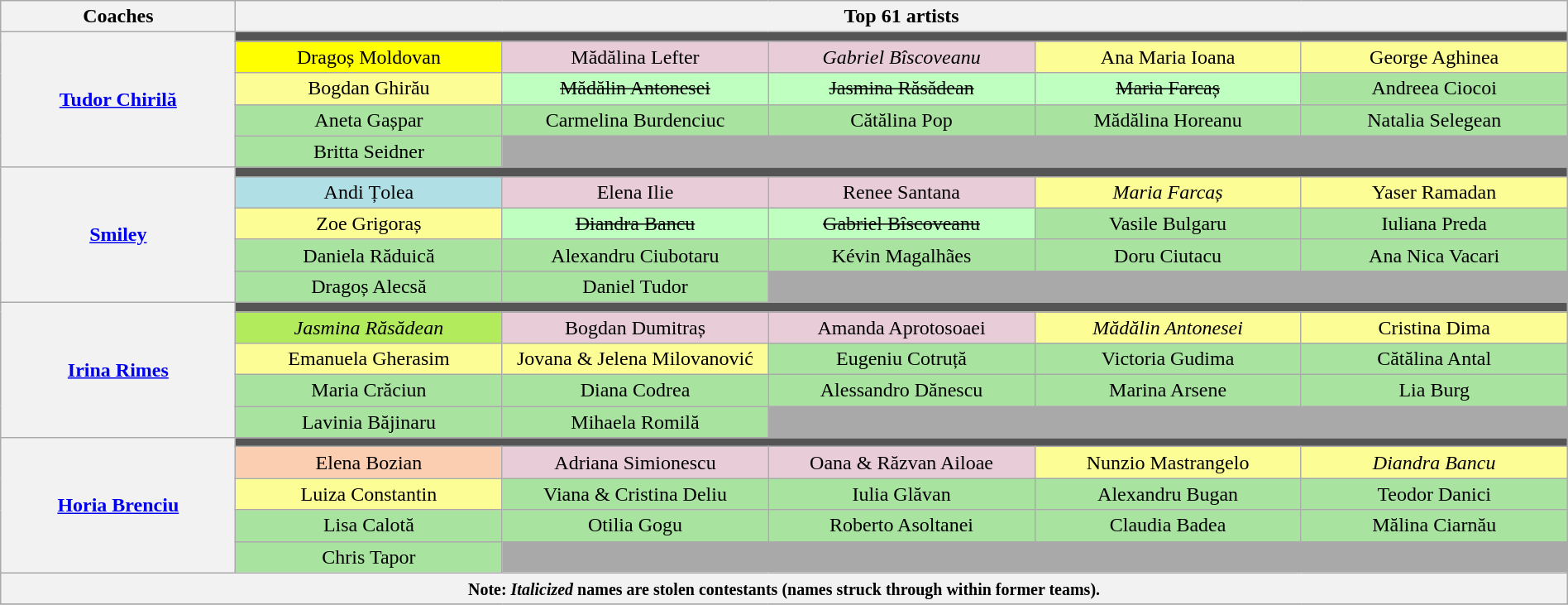<table class="wikitable" style="text-align:center; width:100%;">
<tr>
<th scope="col" style="width:15%;">Coaches</th>
<th colspan="7" style="width:85%">Top 61 artists</th>
</tr>
<tr>
<th rowspan="5"><a href='#'>Tudor Chirilă</a></th>
<td colspan="6" style="background:#555;"></td>
</tr>
<tr>
<td width="17%" bgcolor="yellow">Dragoș Moldovan</td>
<td width="17%" bgcolor="#E8CCD7">Mădălina Lefter</td>
<td width="17%" bgcolor="#E8CCD7"><em>Gabriel Bîscoveanu</em></td>
<td width="17%" bgcolor="FDFD96">Ana Maria Ioana</td>
<td width="17%" bgcolor="FDFD96">George Aghinea</td>
</tr>
<tr>
<td bgcolor="FDFD96">Bogdan Ghirău</td>
<td style="background:#BFFFC0;"><s>Mădălin Antonesei</s></td>
<td style="background:#BFFFC0;"><s>Jasmina Răsădean</s></td>
<td style="background:#BFFFC0;"><s>Maria Farcaș</s></td>
<td bgcolor="#A8E4A0">Andreea Ciocoi</td>
</tr>
<tr>
<td bgcolor="#A8E4A0">Aneta Gașpar</td>
<td bgcolor="#A8E4A0">Carmelina Burdenciuc</td>
<td bgcolor="#A8E4A0">Cătălina Pop</td>
<td bgcolor="#A8E4A0">Mădălina Horeanu</td>
<td bgcolor="#A8E4A0">Natalia Selegean</td>
</tr>
<tr>
<td bgcolor="#A8E4A0">Britta Seidner</td>
<td colspan="4" bgcolor="darkgrey"></td>
</tr>
<tr>
<th rowspan="5"><a href='#'>Smiley</a></th>
<td colspan="6" style="background:#555;"></td>
</tr>
<tr>
<td bgcolor="#B0E0E6">Andi Țolea</td>
<td bgcolor="#E8CCD7">Elena Ilie</td>
<td bgcolor="#E8CCD7">Renee Santana</td>
<td bgcolor="FDFD96"><em>Maria Farcaș</em></td>
<td bgcolor="FDFD96">Yaser Ramadan</td>
</tr>
<tr>
<td bgcolor="FDFD96">Zoe Grigoraș</td>
<td style="background:#BFFFC0;"><s>Diandra Bancu</s></td>
<td style="background:#BFFFC0;"><s>Gabriel Bîscoveanu</s></td>
<td bgcolor="#A8E4A0">Vasile Bulgaru</td>
<td bgcolor="#A8E4A0">Iuliana Preda</td>
</tr>
<tr>
<td bgcolor="#A8E4A0">Daniela Răduică</td>
<td bgcolor="#A8E4A0">Alexandru Ciubotaru</td>
<td bgcolor="#A8E4A0">Kévin Magalhães</td>
<td bgcolor="#A8E4A0">Doru Ciutacu</td>
<td bgcolor="#A8E4A0">Ana Nica Vacari</td>
</tr>
<tr>
<td bgcolor="#A8E4A0">Dragoș Alecsă</td>
<td bgcolor="#A8E4A0">Daniel Tudor</td>
<td colspan="3" bgcolor="darkgrey"></td>
</tr>
<tr>
<th rowspan="5"><a href='#'>Irina Rimes</a></th>
<td colspan="6" style="background:#555;"></td>
</tr>
<tr>
<td bgcolor="#B2EC5D"><em>Jasmina Răsădean</em></td>
<td bgcolor="#E8CCD7">Bogdan Dumitraș</td>
<td bgcolor="#E8CCD7">Amanda Aprotosoaei</td>
<td bgcolor="FDFD96"><em>Mădălin Antonesei</em></td>
<td bgcolor="FDFD96">Cristina Dima</td>
</tr>
<tr>
<td bgcolor="FDFD96">Emanuela Gherasim</td>
<td bgcolor="FDFD96">Jovana & Jelena Milovanović</td>
<td bgcolor="#A8E4A0">Eugeniu Cotruță</td>
<td bgcolor="#A8E4A0">Victoria Gudima</td>
<td bgcolor="#A8E4A0">Cătălina Antal</td>
</tr>
<tr>
<td bgcolor="#A8E4A0">Maria Crăciun</td>
<td bgcolor="#A8E4A0">Diana Codrea</td>
<td bgcolor="#A8E4A0">Alessandro Dănescu</td>
<td bgcolor="#A8E4A0">Marina Arsene</td>
<td bgcolor="#A8E4A0">Lia Burg</td>
</tr>
<tr>
<td bgcolor="#A8E4A0">Lavinia Băjinaru</td>
<td bgcolor="#A8E4A0">Mihaela Romilă</td>
<td colspan="3" bgcolor="darkgrey"></td>
</tr>
<tr>
<th rowspan="5"><a href='#'>Horia Brenciu</a></th>
<td colspan="6" style="background:#555;"></td>
</tr>
<tr>
<td bgcolor="#FBCEB1">Elena Bozian</td>
<td bgcolor="#E8CCD7">Adriana Simionescu</td>
<td bgcolor="#E8CCD7">Oana & Răzvan Ailoae</td>
<td bgcolor="FDFD96">Nunzio Mastrangelo</td>
<td bgcolor="FDFD96"><em>Diandra Bancu</em></td>
</tr>
<tr>
<td bgcolor="FDFD96">Luiza Constantin</td>
<td bgcolor="#A8E4A0">Viana & Cristina Deliu</td>
<td bgcolor="#A8E4A0">Iulia Glăvan</td>
<td bgcolor="#A8E4A0">Alexandru Bugan</td>
<td bgcolor="#A8E4A0">Teodor Danici</td>
</tr>
<tr>
<td bgcolor="#A8E4A0">Lisa Calotă</td>
<td bgcolor="#A8E4A0">Otilia Gogu</td>
<td bgcolor="#A8E4A0">Roberto Asoltanei</td>
<td bgcolor="#A8E4A0">Claudia Badea</td>
<td bgcolor="#A8E4A0">Mălina Ciarnău</td>
</tr>
<tr>
<td bgcolor="#A8E4A0">Chris Tapor</td>
<td colspan="4" bgcolor="darkgrey"></td>
</tr>
<tr>
<th colspan="7"><small>Note: <em>Italicized</em> names are stolen contestants (names struck through within former teams).</small></th>
</tr>
<tr>
</tr>
</table>
